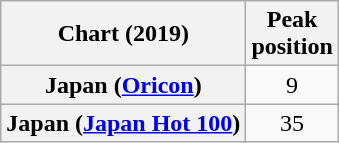<table class="wikitable plainrowheaders" style="text-align:center;">
<tr>
<th>Chart (2019)</th>
<th>Peak<br>position</th>
</tr>
<tr>
<th scope="row">Japan (<a href='#'>Oricon</a>)</th>
<td>9</td>
</tr>
<tr>
<th scope="row">Japan (<a href='#'>Japan Hot 100</a>)</th>
<td>35</td>
</tr>
</table>
